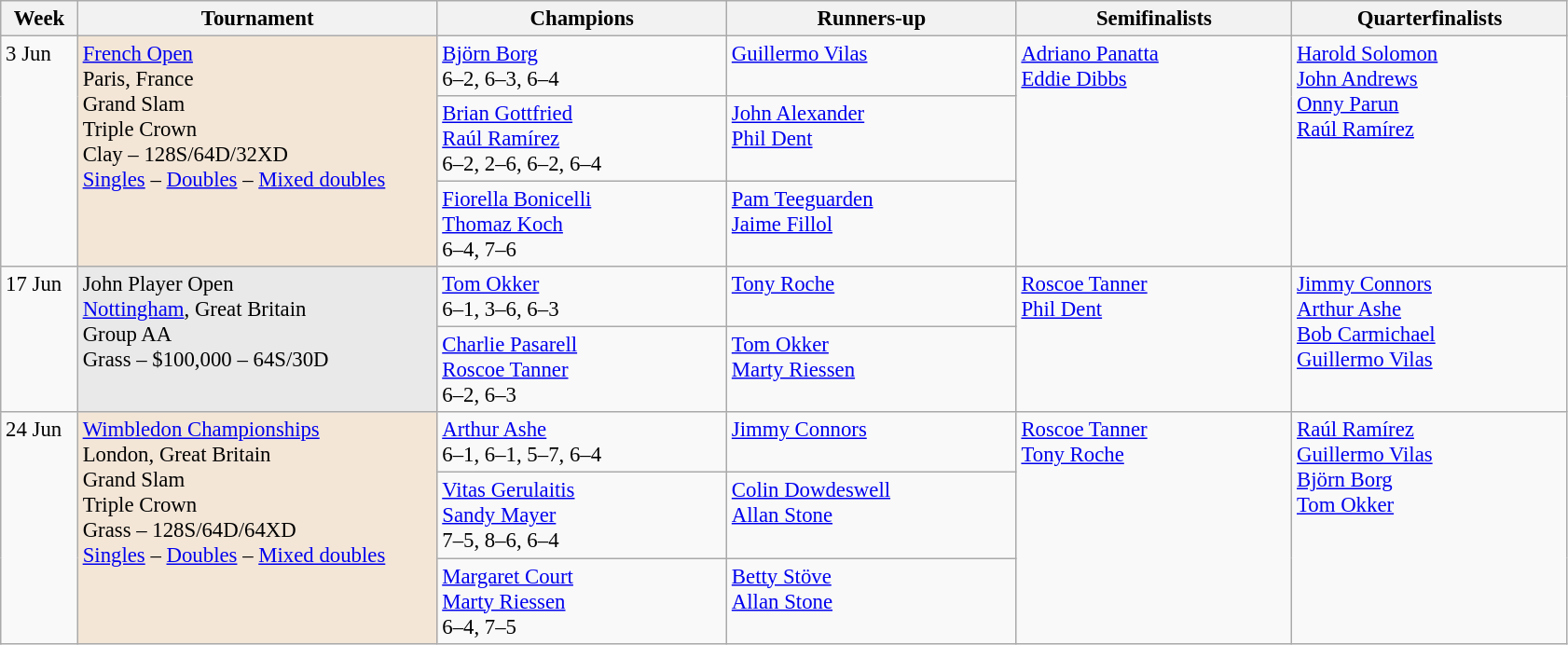<table class=wikitable style=font-size:95%>
<tr>
<th style="width:48px;">Week</th>
<th style="width:250px;">Tournament</th>
<th style="width:200px;">Champions</th>
<th style="width:200px;">Runners-up</th>
<th style="width:190px;">Semifinalists</th>
<th style="width:190px;">Quarterfinalists</th>
</tr>
<tr valign=top>
<td rowspan=3>3 Jun</td>
<td style="background:#F3E6D7;" rowspan="3"><a href='#'>French Open</a> <br> Paris, France <br> Grand Slam <br> Triple Crown <br> Clay – 128S/64D/32XD <br> <a href='#'>Singles</a> – <a href='#'>Doubles</a> – <a href='#'>Mixed doubles</a></td>
<td> <a href='#'>Björn Borg</a> <br> 6–2, 6–3, 6–4</td>
<td> <a href='#'>Guillermo Vilas</a></td>
<td rowspan=3> <a href='#'>Adriano Panatta</a> <br>  <a href='#'>Eddie Dibbs</a></td>
<td rowspan=3> <a href='#'>Harold Solomon</a> <br>  <a href='#'>John Andrews</a> <br>  <a href='#'>Onny Parun</a> <br>  <a href='#'>Raúl Ramírez</a></td>
</tr>
<tr valign=top>
<td> <a href='#'>Brian Gottfried</a> <br>  <a href='#'>Raúl Ramírez</a> <br> 6–2, 2–6, 6–2, 6–4</td>
<td> <a href='#'>John Alexander</a> <br>  <a href='#'>Phil Dent</a></td>
</tr>
<tr valign=top>
<td> <a href='#'>Fiorella Bonicelli</a> <br>  <a href='#'>Thomaz Koch</a> <br> 6–4, 7–6</td>
<td> <a href='#'>Pam Teeguarden</a> <br>  <a href='#'>Jaime Fillol</a></td>
</tr>
<tr valign=top>
<td rowspan=2>17 Jun</td>
<td style="background:#E9E9E9;" rowspan="2">John Player Open <br> <a href='#'>Nottingham</a>, Great Britain <br> Group AA <br>Grass – $100,000 – 64S/30D</td>
<td> <a href='#'>Tom Okker</a> <br> 6–1, 3–6, 6–3</td>
<td> <a href='#'>Tony Roche</a></td>
<td rowspan=2> <a href='#'>Roscoe Tanner</a> <br>  <a href='#'>Phil Dent</a></td>
<td rowspan=2> <a href='#'>Jimmy Connors</a> <br>  <a href='#'>Arthur Ashe</a> <br>  <a href='#'>Bob Carmichael</a> <br>  <a href='#'>Guillermo Vilas</a></td>
</tr>
<tr valign=top>
<td> <a href='#'>Charlie Pasarell</a> <br>  <a href='#'>Roscoe Tanner</a> <br> 6–2, 6–3</td>
<td> <a href='#'>Tom Okker</a> <br>  <a href='#'>Marty Riessen</a></td>
</tr>
<tr valign=top>
<td rowspan=3>24 Jun</td>
<td style="background:#F3E6D7;" rowspan="3"><a href='#'>Wimbledon Championships</a> <br> London, Great Britain <br> Grand Slam <br> Triple Crown <br>  Grass – 128S/64D/64XD <br> <a href='#'>Singles</a> – <a href='#'>Doubles</a> – <a href='#'>Mixed doubles</a></td>
<td> <a href='#'>Arthur Ashe</a> <br> 6–1, 6–1, 5–7, 6–4</td>
<td> <a href='#'>Jimmy Connors</a></td>
<td rowspan=3> <a href='#'>Roscoe Tanner</a> <br>  <a href='#'>Tony Roche</a></td>
<td rowspan=3> <a href='#'>Raúl Ramírez</a> <br>  <a href='#'>Guillermo Vilas</a> <br>  <a href='#'>Björn Borg</a> <br>  <a href='#'>Tom Okker</a></td>
</tr>
<tr valign=top>
<td> <a href='#'>Vitas Gerulaitis</a> <br>  <a href='#'>Sandy Mayer</a> <br> 7–5, 8–6, 6–4</td>
<td> <a href='#'>Colin Dowdeswell</a> <br>  <a href='#'>Allan Stone</a></td>
</tr>
<tr valign=top>
<td> <a href='#'>Margaret Court</a> <br>  <a href='#'>Marty Riessen</a> <br> 6–4, 7–5</td>
<td> <a href='#'>Betty Stöve</a> <br>  <a href='#'>Allan Stone</a></td>
</tr>
</table>
